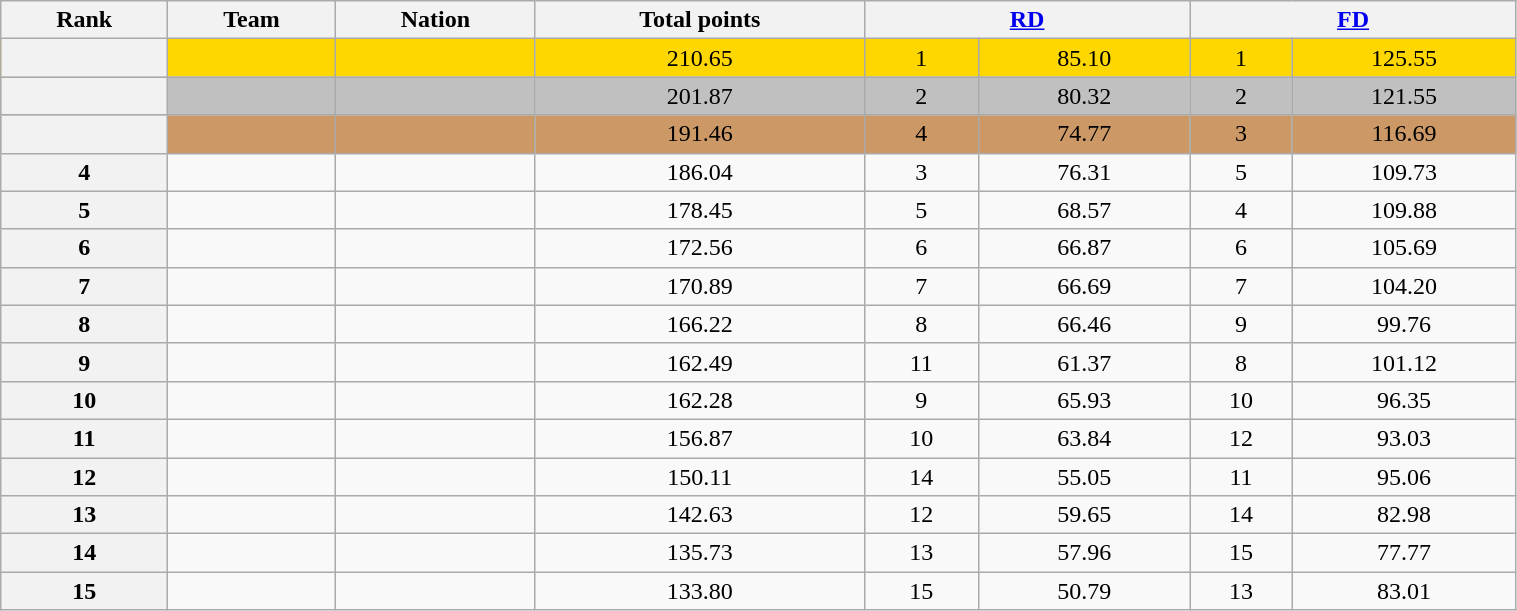<table class="wikitable sortable" style="text-align:center;" width="80%">
<tr>
<th scope="col">Rank</th>
<th scope="col">Team</th>
<th scope="col">Nation</th>
<th scope="col">Total points</th>
<th scope="col" colspan="2" width="80px"><a href='#'>RD</a></th>
<th scope="col" colspan="2" width="80px"><a href='#'>FD</a></th>
</tr>
<tr bgcolor="gold">
<th scope="row"></th>
<td align="left"></td>
<td align="left"></td>
<td>210.65</td>
<td>1</td>
<td>85.10</td>
<td>1</td>
<td>125.55</td>
</tr>
<tr bgcolor="silver">
<th scope="row"></th>
<td align="left"></td>
<td align="left"></td>
<td>201.87</td>
<td>2</td>
<td>80.32</td>
<td>2</td>
<td>121.55</td>
</tr>
<tr bgcolor="cc9966">
<th scope="row"></th>
<td align="left"></td>
<td align="left"></td>
<td>191.46</td>
<td>4</td>
<td>74.77</td>
<td>3</td>
<td>116.69</td>
</tr>
<tr>
<th scope="row">4</th>
<td align="left"></td>
<td align="left"></td>
<td>186.04</td>
<td>3</td>
<td>76.31</td>
<td>5</td>
<td>109.73</td>
</tr>
<tr>
<th scope="row">5</th>
<td align="left"></td>
<td align="left"></td>
<td>178.45</td>
<td>5</td>
<td>68.57</td>
<td>4</td>
<td>109.88</td>
</tr>
<tr>
<th scope="row">6</th>
<td align="left"></td>
<td align="left"></td>
<td>172.56</td>
<td>6</td>
<td>66.87</td>
<td>6</td>
<td>105.69</td>
</tr>
<tr>
<th scope="row">7</th>
<td align="left"></td>
<td align="left"></td>
<td>170.89</td>
<td>7</td>
<td>66.69</td>
<td>7</td>
<td>104.20</td>
</tr>
<tr>
<th scope="row">8</th>
<td align="left"></td>
<td align="left"></td>
<td>166.22</td>
<td>8</td>
<td>66.46</td>
<td>9</td>
<td>99.76</td>
</tr>
<tr>
<th scope="row">9</th>
<td align="left"></td>
<td align="left"></td>
<td>162.49</td>
<td>11</td>
<td>61.37</td>
<td>8</td>
<td>101.12</td>
</tr>
<tr>
<th scope="row">10</th>
<td align="left"></td>
<td align="left"></td>
<td>162.28</td>
<td>9</td>
<td>65.93</td>
<td>10</td>
<td>96.35</td>
</tr>
<tr>
<th scope="row">11</th>
<td align="left"></td>
<td align="left"></td>
<td>156.87</td>
<td>10</td>
<td>63.84</td>
<td>12</td>
<td>93.03</td>
</tr>
<tr>
<th scope="row">12</th>
<td align="left"></td>
<td align="left"></td>
<td>150.11</td>
<td>14</td>
<td>55.05</td>
<td>11</td>
<td>95.06</td>
</tr>
<tr>
<th scope="row">13</th>
<td align="left"></td>
<td align="left"></td>
<td>142.63</td>
<td>12</td>
<td>59.65</td>
<td>14</td>
<td>82.98</td>
</tr>
<tr>
<th scope="row">14</th>
<td align="left"></td>
<td align="left"></td>
<td>135.73</td>
<td>13</td>
<td>57.96</td>
<td>15</td>
<td>77.77</td>
</tr>
<tr>
<th scope="row">15</th>
<td align="left"></td>
<td align="left"></td>
<td>133.80</td>
<td>15</td>
<td>50.79</td>
<td>13</td>
<td>83.01</td>
</tr>
</table>
